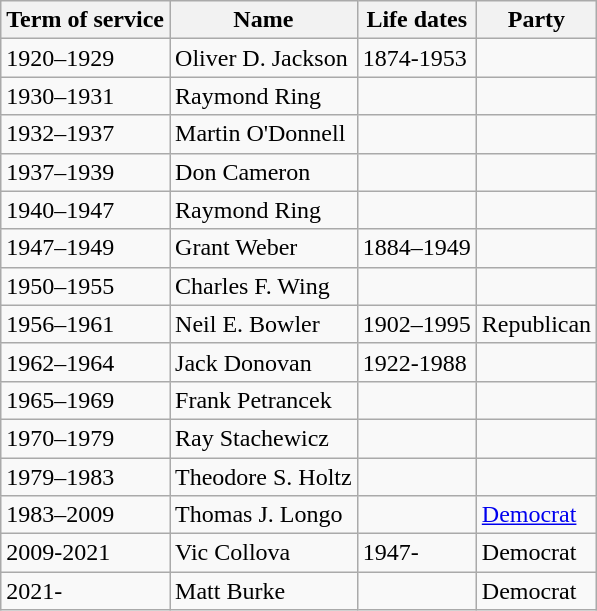<table class="wikitable">
<tr>
<th>Term of service</th>
<th>Name</th>
<th>Life dates</th>
<th>Party</th>
</tr>
<tr>
<td>1920–1929</td>
<td>Oliver D. Jackson</td>
<td>1874-1953</td>
<td> </td>
</tr>
<tr>
<td>1930–1931</td>
<td>Raymond Ring</td>
<td> </td>
<td> </td>
</tr>
<tr>
<td>1932–1937</td>
<td>Martin O'Donnell</td>
<td> </td>
<td> </td>
</tr>
<tr>
<td>1937–1939</td>
<td>Don Cameron</td>
<td> </td>
<td> </td>
</tr>
<tr>
<td>1940–1947</td>
<td>Raymond Ring</td>
<td> </td>
<td> </td>
</tr>
<tr>
<td>1947–1949</td>
<td>Grant Weber</td>
<td>1884–1949</td>
<td> </td>
</tr>
<tr>
<td>1950–1955</td>
<td>Charles F. Wing</td>
<td> </td>
<td> </td>
</tr>
<tr>
<td>1956–1961</td>
<td>Neil E. Bowler</td>
<td>1902–1995</td>
<td>Republican</td>
</tr>
<tr>
<td>1962–1964</td>
<td>Jack Donovan</td>
<td>1922-1988</td>
<td> </td>
</tr>
<tr>
<td>1965–1969</td>
<td>Frank Petrancek</td>
<td> </td>
<td> </td>
</tr>
<tr>
<td>1970–1979</td>
<td>Ray Stachewicz</td>
<td> </td>
<td> </td>
</tr>
<tr>
<td>1979–1983</td>
<td>Theodore S. Holtz</td>
<td> </td>
<td> </td>
</tr>
<tr>
<td>1983–2009</td>
<td>Thomas J. Longo</td>
<td> </td>
<td><a href='#'>Democrat</a></td>
</tr>
<tr>
<td>2009-2021</td>
<td>Vic Collova</td>
<td>1947-</td>
<td>Democrat</td>
</tr>
<tr>
<td>2021-</td>
<td>Matt Burke</td>
<td> </td>
<td>Democrat</td>
</tr>
</table>
